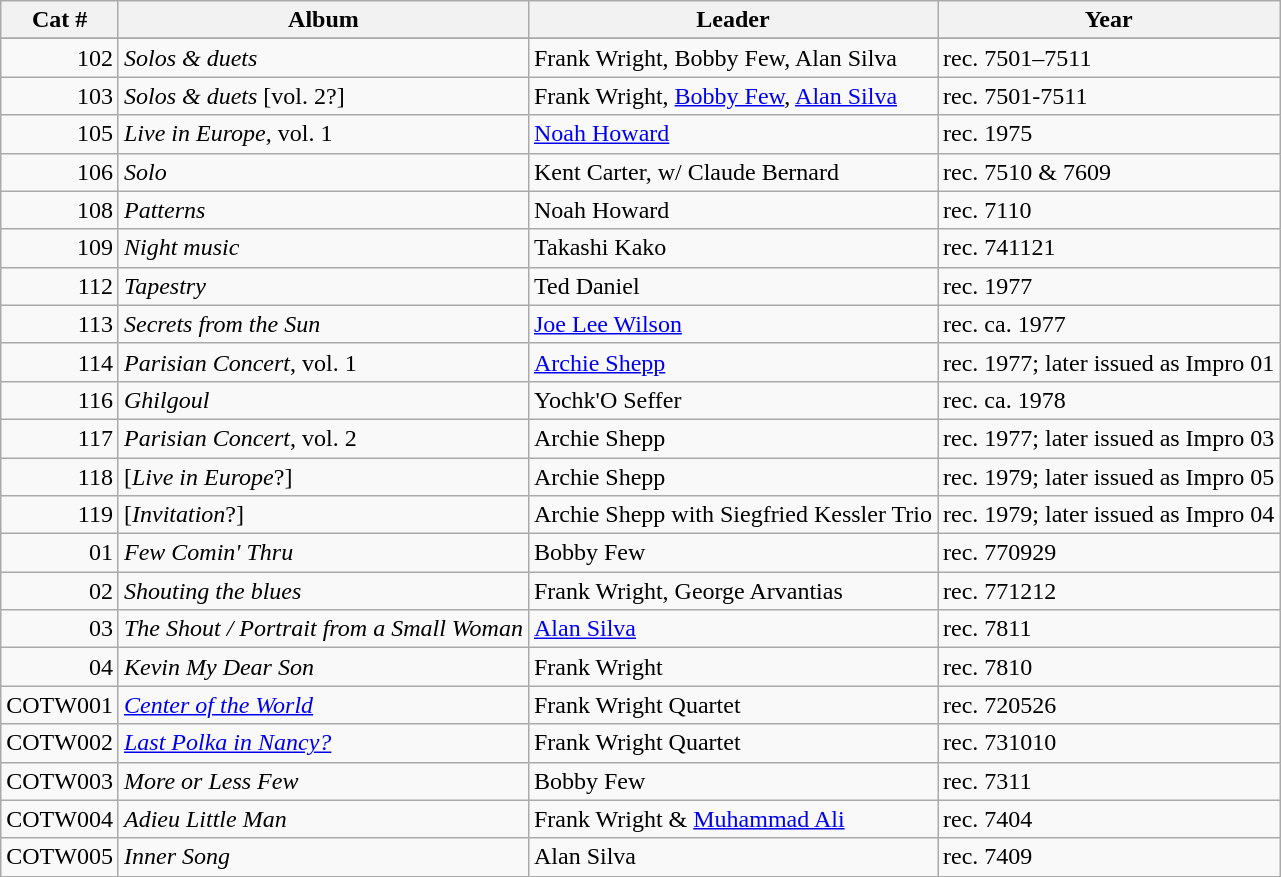<table class="wikitable sortable">
<tr>
<th>Cat #</th>
<th>Album</th>
<th>Leader</th>
<th>Year</th>
</tr>
<tr>
</tr>
<tr>
<td align=right>102</td>
<td><em>Solos & duets</em></td>
<td>Frank Wright, Bobby Few, Alan Silva</td>
<td>rec. 7501–7511</td>
</tr>
<tr>
<td align=right>103</td>
<td><em>Solos & duets</em> [vol. 2?]</td>
<td>Frank Wright, <a href='#'>Bobby Few</a>, <a href='#'>Alan Silva</a></td>
<td>rec. 7501-7511</td>
</tr>
<tr>
<td align=right>105</td>
<td><em>Live in Europe</em>, vol. 1</td>
<td><a href='#'>Noah Howard</a></td>
<td>rec. 1975</td>
</tr>
<tr>
<td align=right>106</td>
<td><em>Solo</em></td>
<td>Kent Carter, w/ Claude Bernard</td>
<td>rec. 7510 & 7609</td>
</tr>
<tr>
<td align=right>108</td>
<td><em>Patterns</em></td>
<td>Noah Howard</td>
<td>rec. 7110</td>
</tr>
<tr>
<td align=right>109</td>
<td><em>Night music</em></td>
<td>Takashi Kako</td>
<td>rec. 741121</td>
</tr>
<tr>
<td align=right>112</td>
<td><em>Tapestry</em></td>
<td>Ted Daniel</td>
<td>rec. 1977</td>
</tr>
<tr>
<td align=right>113</td>
<td><em>Secrets from the Sun</em></td>
<td><a href='#'>Joe Lee Wilson</a></td>
<td>rec. ca. 1977</td>
</tr>
<tr>
<td align=right>114</td>
<td><em>Parisian Concert</em>, vol. 1</td>
<td><a href='#'>Archie Shepp</a></td>
<td>rec. 1977; later issued as Impro 01</td>
</tr>
<tr>
<td align=right>116</td>
<td><em>Ghilgoul</em></td>
<td>Yochk'O Seffer</td>
<td>rec. ca. 1978</td>
</tr>
<tr>
<td align=right>117</td>
<td><em>Parisian Concert</em>, vol. 2</td>
<td>Archie Shepp</td>
<td>rec. 1977; later issued as Impro 03</td>
</tr>
<tr>
<td align=right>118</td>
<td>[<em>Live in Europe</em>?]</td>
<td>Archie Shepp</td>
<td>rec. 1979; later issued as Impro 05</td>
</tr>
<tr>
<td align=right>119</td>
<td>[<em>Invitation</em>?]</td>
<td>Archie Shepp with Siegfried Kessler Trio</td>
<td>rec. 1979; later issued as Impro 04</td>
</tr>
<tr>
<td align=right>01</td>
<td><em>Few Comin' Thru</em></td>
<td>Bobby Few</td>
<td>rec. 770929</td>
</tr>
<tr>
<td align=right>02</td>
<td><em>Shouting the blues</em></td>
<td>Frank Wright, George Arvantias</td>
<td>rec. 771212</td>
</tr>
<tr>
<td align=right>03</td>
<td><em>The Shout / Portrait from a Small Woman</em></td>
<td><a href='#'>Alan Silva</a></td>
<td>rec. 7811</td>
</tr>
<tr>
<td align=right>04</td>
<td><em>Kevin My Dear Son</em></td>
<td>Frank Wright</td>
<td>rec. 7810</td>
</tr>
<tr>
<td align=right>COTW001</td>
<td><em><a href='#'>Center of the World</a></em></td>
<td>Frank Wright Quartet</td>
<td>rec. 720526</td>
</tr>
<tr>
<td align=right>COTW002</td>
<td><em><a href='#'>Last Polka in Nancy?</a></em></td>
<td>Frank Wright Quartet</td>
<td>rec. 731010</td>
</tr>
<tr>
<td align=right>COTW003</td>
<td><em>More or Less Few</em></td>
<td>Bobby Few</td>
<td>rec. 7311</td>
</tr>
<tr>
<td align=right>COTW004</td>
<td><em>Adieu Little Man</em></td>
<td>Frank Wright & <a href='#'>Muhammad Ali</a></td>
<td>rec. 7404</td>
</tr>
<tr>
<td align=right>COTW005</td>
<td><em>Inner Song</em></td>
<td>Alan Silva</td>
<td>rec. 7409</td>
</tr>
</table>
